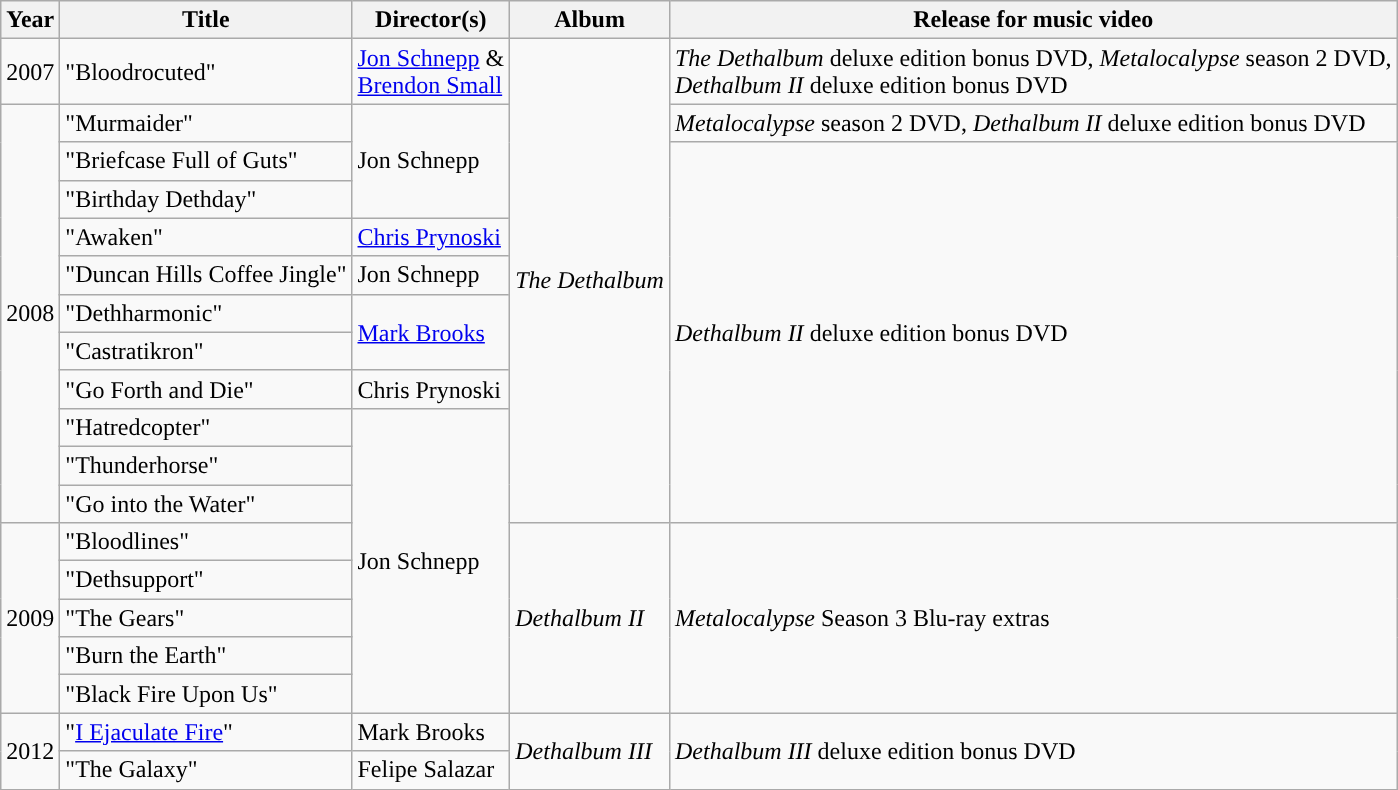<table class="wikitable">
<tr>
<th>Year</th>
<th>Title</th>
<th>Director(s)</th>
<th>Album</th>
<th>Release for music video</th>
</tr>
<tr>
<td>2007</td>
<td>"Bloodrocuted"</td>
<td><a href='#'>Jon Schnepp</a> &<br><a href='#'>Brendon Small</a></td>
<td rowspan="12"><em>The Dethalbum</em></td>
<td><em>The Dethalbum</em> deluxe edition bonus DVD, <em>Metalocalypse</em> season 2 DVD,<br><em>Dethalbum II</em> deluxe edition bonus DVD</td>
</tr>
<tr>
<td rowspan="11">2008</td>
<td>"Murmaider"</td>
<td rowspan="3">Jon Schnepp</td>
<td><em>Metalocalypse</em> season 2 DVD, <em>Dethalbum II</em> deluxe edition bonus DVD</td>
</tr>
<tr>
<td>"Briefcase Full of Guts"</td>
<td rowspan="10"><em>Dethalbum II</em> deluxe edition bonus DVD</td>
</tr>
<tr>
<td>"Birthday Dethday"</td>
</tr>
<tr>
<td>"Awaken"</td>
<td><a href='#'>Chris Prynoski</a></td>
</tr>
<tr>
<td>"Duncan Hills Coffee Jingle"</td>
<td>Jon Schnepp</td>
</tr>
<tr>
<td>"Dethharmonic"</td>
<td rowspan="2"><a href='#'>Mark Brooks</a></td>
</tr>
<tr>
<td>"Castratikron"</td>
</tr>
<tr>
<td>"Go Forth and Die"</td>
<td>Chris Prynoski</td>
</tr>
<tr>
<td>"Hatredcopter"</td>
<td rowspan="8">Jon Schnepp</td>
</tr>
<tr>
<td>"Thunderhorse"</td>
</tr>
<tr>
<td>"Go into the Water"</td>
</tr>
<tr>
<td rowspan="5">2009</td>
<td>"Bloodlines"</td>
<td rowspan="5"><em>Dethalbum II</em></td>
<td rowspan="5"><em>Metalocalypse</em> Season 3 Blu-ray extras</td>
</tr>
<tr>
<td>"Dethsupport"</td>
</tr>
<tr>
<td>"The Gears"</td>
</tr>
<tr>
<td>"Burn the Earth"</td>
</tr>
<tr>
<td>"Black Fire Upon Us"</td>
</tr>
<tr>
<td rowspan="2">2012</td>
<td>"<a href='#'>I Ejaculate Fire</a>"</td>
<td rowspan="1">Mark Brooks</td>
<td rowspan="2"><em>Dethalbum III</em></td>
<td rowspan="2"><em>Dethalbum III</em> deluxe edition bonus DVD</td>
</tr>
<tr>
<td>"The Galaxy"</td>
<td rowspan="1">Felipe Salazar</td>
</tr>
</table>
